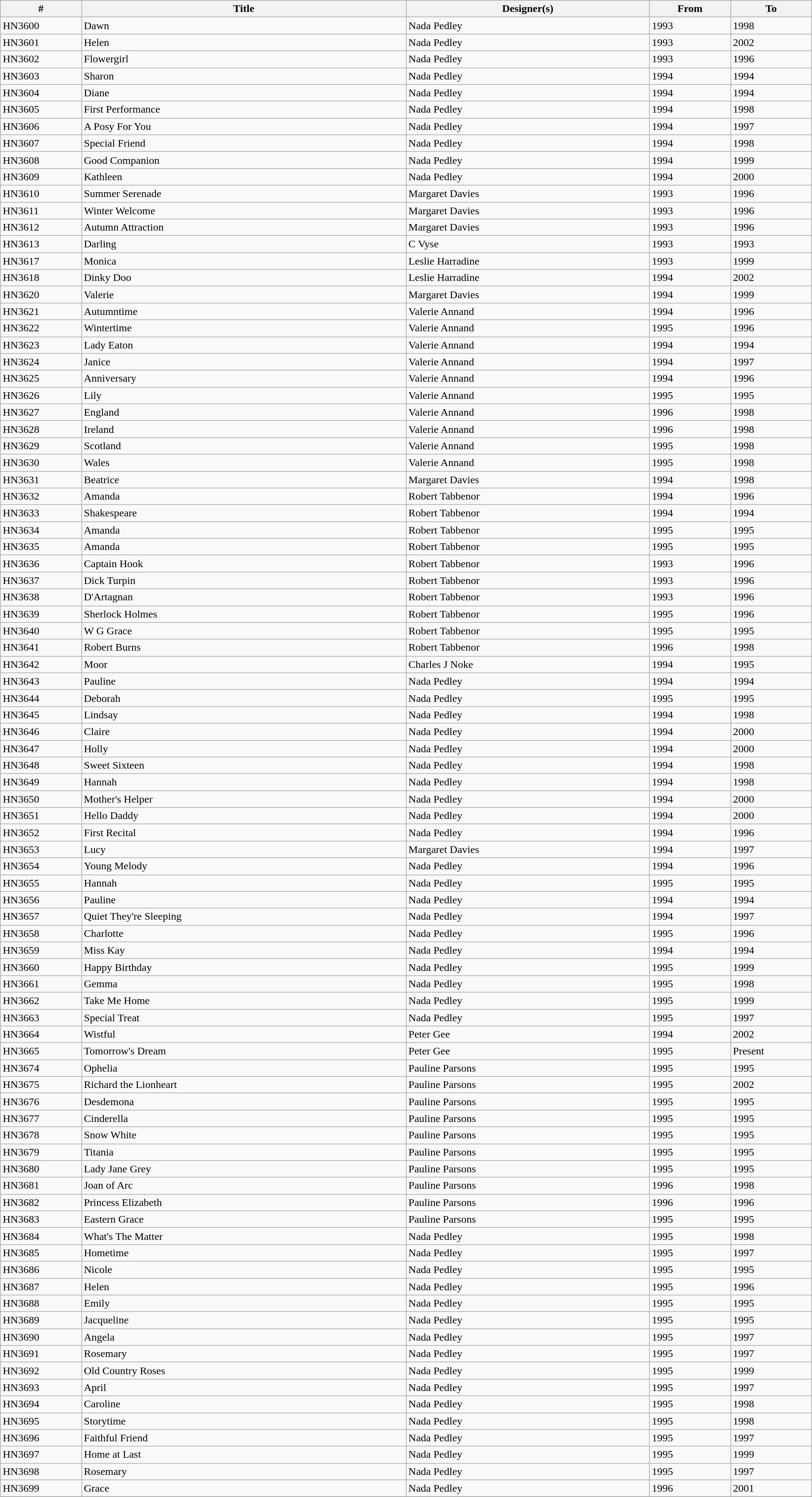<table class="wikitable collapsible" width="97%" border="1" cellpadding="1" cellspacing="0" align="centre">
<tr>
<th width=10%>#</th>
<th width=40%>Title</th>
<th width=30%>Designer(s)</th>
<th width=10%>From</th>
<th width=10%>To</th>
</tr>
<tr>
<td>HN3600</td>
<td>Dawn</td>
<td>Nada Pedley</td>
<td>1993</td>
<td>1998</td>
</tr>
<tr>
<td>HN3601</td>
<td>Helen</td>
<td>Nada Pedley</td>
<td>1993</td>
<td>2002</td>
</tr>
<tr>
<td>HN3602</td>
<td>Flowergirl</td>
<td>Nada Pedley</td>
<td>1993</td>
<td>1996</td>
</tr>
<tr>
<td>HN3603</td>
<td>Sharon</td>
<td>Nada Pedley</td>
<td>1994</td>
<td>1994</td>
</tr>
<tr>
<td>HN3604</td>
<td>Diane</td>
<td>Nada Pedley</td>
<td>1994</td>
<td>1994</td>
</tr>
<tr>
<td>HN3605</td>
<td>First Performance</td>
<td>Nada Pedley</td>
<td>1994</td>
<td>1998</td>
</tr>
<tr>
<td>HN3606</td>
<td>A Posy For You</td>
<td>Nada Pedley</td>
<td>1994</td>
<td>1997</td>
</tr>
<tr>
<td>HN3607</td>
<td>Special Friend</td>
<td>Nada Pedley</td>
<td>1994</td>
<td>1998</td>
</tr>
<tr>
<td>HN3608</td>
<td>Good Companion</td>
<td>Nada Pedley</td>
<td>1994</td>
<td>1999</td>
</tr>
<tr>
<td>HN3609</td>
<td>Kathleen</td>
<td>Nada Pedley</td>
<td>1994</td>
<td>2000</td>
</tr>
<tr>
<td>HN3610</td>
<td>Summer Serenade</td>
<td>Margaret Davies</td>
<td>1993</td>
<td>1996</td>
</tr>
<tr>
<td>HN3611</td>
<td>Winter Welcome</td>
<td>Margaret Davies</td>
<td>1993</td>
<td>1996</td>
</tr>
<tr>
<td>HN3612</td>
<td>Autumn Attraction</td>
<td>Margaret Davies</td>
<td>1993</td>
<td>1996</td>
</tr>
<tr>
<td>HN3613</td>
<td>Darling</td>
<td>C Vyse</td>
<td>1993</td>
<td>1993</td>
</tr>
<tr>
<td>HN3617</td>
<td>Monica</td>
<td>Leslie Harradine</td>
<td>1993</td>
<td>1999</td>
</tr>
<tr>
<td>HN3618</td>
<td>Dinky Doo</td>
<td>Leslie Harradine</td>
<td>1994</td>
<td>2002</td>
</tr>
<tr>
<td>HN3620</td>
<td>Valerie</td>
<td>Margaret Davies</td>
<td>1994</td>
<td>1999</td>
</tr>
<tr>
<td>HN3621</td>
<td>Autumntime</td>
<td>Valerie Annand</td>
<td>1994</td>
<td>1996</td>
</tr>
<tr>
<td>HN3622</td>
<td>Wintertime</td>
<td>Valerie Annand</td>
<td>1995</td>
<td>1996</td>
</tr>
<tr>
<td>HN3623</td>
<td>Lady Eaton</td>
<td>Valerie Annand</td>
<td>1994</td>
<td>1994</td>
</tr>
<tr>
<td>HN3624</td>
<td>Janice</td>
<td>Valerie Annand</td>
<td>1994</td>
<td>1997</td>
</tr>
<tr>
<td>HN3625</td>
<td>Anniversary</td>
<td>Valerie Annand</td>
<td>1994</td>
<td>1996</td>
</tr>
<tr>
<td>HN3626</td>
<td>Lily</td>
<td>Valerie Annand</td>
<td>1995</td>
<td>1995</td>
</tr>
<tr>
<td>HN3627</td>
<td>England</td>
<td>Valerie Annand</td>
<td>1996</td>
<td>1998</td>
</tr>
<tr>
<td>HN3628</td>
<td>Ireland</td>
<td>Valerie Annand</td>
<td>1996</td>
<td>1998</td>
</tr>
<tr>
<td>HN3629</td>
<td>Scotland</td>
<td>Valerie Annand</td>
<td>1995</td>
<td>1998</td>
</tr>
<tr>
<td>HN3630</td>
<td>Wales</td>
<td>Valerie Annand</td>
<td>1995</td>
<td>1998</td>
</tr>
<tr>
<td>HN3631</td>
<td>Beatrice</td>
<td>Margaret Davies</td>
<td>1994</td>
<td>1998</td>
</tr>
<tr>
<td>HN3632</td>
<td>Amanda</td>
<td>Robert Tabbenor</td>
<td>1994</td>
<td>1996</td>
</tr>
<tr>
<td>HN3633</td>
<td>Shakespeare</td>
<td>Robert Tabbenor</td>
<td>1994</td>
<td>1994</td>
</tr>
<tr>
<td>HN3634</td>
<td>Amanda</td>
<td>Robert Tabbenor</td>
<td>1995</td>
<td>1995</td>
</tr>
<tr>
<td>HN3635</td>
<td>Amanda</td>
<td>Robert Tabbenor</td>
<td>1995</td>
<td>1995</td>
</tr>
<tr>
<td>HN3636</td>
<td>Captain Hook</td>
<td>Robert Tabbenor</td>
<td>1993</td>
<td>1996</td>
</tr>
<tr>
<td>HN3637</td>
<td>Dick Turpin</td>
<td>Robert Tabbenor</td>
<td>1993</td>
<td>1996</td>
</tr>
<tr>
<td>HN3638</td>
<td>D'Artagnan</td>
<td>Robert Tabbenor</td>
<td>1993</td>
<td>1996</td>
</tr>
<tr>
<td>HN3639</td>
<td>Sherlock Holmes</td>
<td>Robert Tabbenor</td>
<td>1995</td>
<td>1996</td>
</tr>
<tr>
<td>HN3640</td>
<td>W G Grace</td>
<td>Robert Tabbenor</td>
<td>1995</td>
<td>1995</td>
</tr>
<tr>
<td>HN3641</td>
<td>Robert Burns</td>
<td>Robert Tabbenor</td>
<td>1996</td>
<td>1998</td>
</tr>
<tr>
<td>HN3642</td>
<td>Moor</td>
<td>Charles J Noke</td>
<td>1994</td>
<td>1995</td>
</tr>
<tr>
<td>HN3643</td>
<td>Pauline</td>
<td>Nada Pedley</td>
<td>1994</td>
<td>1994</td>
</tr>
<tr>
<td>HN3644</td>
<td>Deborah</td>
<td>Nada Pedley</td>
<td>1995</td>
<td>1995</td>
</tr>
<tr>
<td>HN3645</td>
<td>Lindsay</td>
<td>Nada Pedley</td>
<td>1994</td>
<td>1998</td>
</tr>
<tr>
<td>HN3646</td>
<td>Claire</td>
<td>Nada Pedley</td>
<td>1994</td>
<td>2000</td>
</tr>
<tr>
<td>HN3647</td>
<td>Holly</td>
<td>Nada Pedley</td>
<td>1994</td>
<td>2000</td>
</tr>
<tr>
<td>HN3648</td>
<td>Sweet Sixteen</td>
<td>Nada Pedley</td>
<td>1994</td>
<td>1998</td>
</tr>
<tr>
<td>HN3649</td>
<td>Hannah</td>
<td>Nada Pedley</td>
<td>1994</td>
<td>1998</td>
</tr>
<tr>
<td>HN3650</td>
<td>Mother's Helper</td>
<td>Nada Pedley</td>
<td>1994</td>
<td>2000</td>
</tr>
<tr>
<td>HN3651</td>
<td>Hello Daddy</td>
<td>Nada Pedley</td>
<td>1994</td>
<td>2000</td>
</tr>
<tr>
<td>HN3652</td>
<td>First Recital</td>
<td>Nada Pedley</td>
<td>1994</td>
<td>1996</td>
</tr>
<tr>
<td>HN3653</td>
<td>Lucy</td>
<td>Margaret Davies</td>
<td>1994</td>
<td>1997</td>
</tr>
<tr>
<td>HN3654</td>
<td>Young Melody</td>
<td>Nada Pedley</td>
<td>1994</td>
<td>1996</td>
</tr>
<tr>
<td>HN3655</td>
<td>Hannah</td>
<td>Nada Pedley</td>
<td>1995</td>
<td>1995</td>
</tr>
<tr>
<td>HN3656</td>
<td>Pauline</td>
<td>Nada Pedley</td>
<td>1994</td>
<td>1994</td>
</tr>
<tr>
<td>HN3657</td>
<td>Quiet They're Sleeping</td>
<td>Nada Pedley</td>
<td>1994</td>
<td>1997</td>
</tr>
<tr>
<td>HN3658</td>
<td>Charlotte</td>
<td>Nada Pedley</td>
<td>1995</td>
<td>1996</td>
</tr>
<tr>
<td>HN3659</td>
<td>Miss Kay</td>
<td>Nada Pedley</td>
<td>1994</td>
<td>1994</td>
</tr>
<tr>
<td>HN3660</td>
<td>Happy Birthday</td>
<td>Nada Pedley</td>
<td>1995</td>
<td>1999</td>
</tr>
<tr>
<td>HN3661</td>
<td>Gemma</td>
<td>Nada Pedley</td>
<td>1995</td>
<td>1998</td>
</tr>
<tr>
<td>HN3662</td>
<td>Take Me Home</td>
<td>Nada Pedley</td>
<td>1995</td>
<td>1999</td>
</tr>
<tr>
<td>HN3663</td>
<td>Special Treat</td>
<td>Nada Pedley</td>
<td>1995</td>
<td>1997</td>
</tr>
<tr>
<td>HN3664</td>
<td>Wistful</td>
<td>Peter Gee</td>
<td>1994</td>
<td>2002</td>
</tr>
<tr>
<td>HN3665</td>
<td>Tomorrow's Dream</td>
<td>Peter Gee</td>
<td>1995</td>
<td>Present</td>
</tr>
<tr>
<td>HN3674</td>
<td>Ophelia</td>
<td>Pauline Parsons</td>
<td>1995</td>
<td>1995</td>
</tr>
<tr>
<td>HN3675</td>
<td>Richard the Lionheart</td>
<td>Pauline Parsons</td>
<td>1995</td>
<td>2002</td>
</tr>
<tr>
<td>HN3676</td>
<td>Desdemona</td>
<td>Pauline Parsons</td>
<td>1995</td>
<td>1995</td>
</tr>
<tr>
<td>HN3677</td>
<td>Cinderella</td>
<td>Pauline Parsons</td>
<td>1995</td>
<td>1995</td>
</tr>
<tr>
<td>HN3678</td>
<td>Snow White</td>
<td>Pauline Parsons</td>
<td>1995</td>
<td>1995</td>
</tr>
<tr>
<td>HN3679</td>
<td>Titania</td>
<td>Pauline Parsons</td>
<td>1995</td>
<td>1995</td>
</tr>
<tr>
<td>HN3680</td>
<td>Lady Jane Grey</td>
<td>Pauline Parsons</td>
<td>1995</td>
<td>1995</td>
</tr>
<tr>
<td>HN3681</td>
<td>Joan of Arc</td>
<td>Pauline Parsons</td>
<td>1996</td>
<td>1998</td>
</tr>
<tr>
<td>HN3682</td>
<td>Princess Elizabeth</td>
<td>Pauline Parsons</td>
<td>1996</td>
<td>1996</td>
</tr>
<tr>
<td>HN3683</td>
<td>Eastern Grace</td>
<td>Pauline Parsons</td>
<td>1995</td>
<td>1995</td>
</tr>
<tr>
<td>HN3684</td>
<td>What's The Matter</td>
<td>Nada Pedley</td>
<td>1995</td>
<td>1998</td>
</tr>
<tr>
<td>HN3685</td>
<td>Hometime</td>
<td>Nada Pedley</td>
<td>1995</td>
<td>1997</td>
</tr>
<tr>
<td>HN3686</td>
<td>Nicole</td>
<td>Nada Pedley</td>
<td>1995</td>
<td>1995</td>
</tr>
<tr>
<td>HN3687</td>
<td>Helen</td>
<td>Nada Pedley</td>
<td>1995</td>
<td>1996</td>
</tr>
<tr>
<td>HN3688</td>
<td>Emily</td>
<td>Nada Pedley</td>
<td>1995</td>
<td>1995</td>
</tr>
<tr>
<td>HN3689</td>
<td>Jacqueline</td>
<td>Nada Pedley</td>
<td>1995</td>
<td>1995</td>
</tr>
<tr>
<td>HN3690</td>
<td>Angela</td>
<td>Nada Pedley</td>
<td>1995</td>
<td>1997</td>
</tr>
<tr>
<td>HN3691</td>
<td>Rosemary</td>
<td>Nada Pedley</td>
<td>1995</td>
<td>1997</td>
</tr>
<tr>
<td>HN3692</td>
<td>Old Country Roses</td>
<td>Nada Pedley</td>
<td>1995</td>
<td>1999</td>
</tr>
<tr>
<td>HN3693</td>
<td>April</td>
<td>Nada Pedley</td>
<td>1995</td>
<td>1997</td>
</tr>
<tr>
<td>HN3694</td>
<td>Caroline</td>
<td>Nada Pedley</td>
<td>1995</td>
<td>1998</td>
</tr>
<tr>
<td>HN3695</td>
<td>Storytime</td>
<td>Nada Pedley</td>
<td>1995</td>
<td>1998</td>
</tr>
<tr>
<td>HN3696</td>
<td>Faithful Friend</td>
<td>Nada Pedley</td>
<td>1995</td>
<td>1997</td>
</tr>
<tr>
<td>HN3697</td>
<td>Home at Last</td>
<td>Nada Pedley</td>
<td>1995</td>
<td>1999</td>
</tr>
<tr>
<td>HN3698</td>
<td>Rosemary</td>
<td>Nada Pedley</td>
<td>1995</td>
<td>1997</td>
</tr>
<tr>
<td>HN3699</td>
<td>Grace</td>
<td>Nada Pedley</td>
<td>1996</td>
<td>2001</td>
</tr>
<tr>
</tr>
</table>
